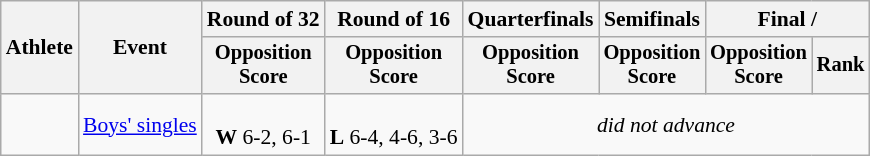<table class=wikitable style="font-size:90%">
<tr>
<th rowspan=2>Athlete</th>
<th rowspan=2>Event</th>
<th>Round of 32</th>
<th>Round of 16</th>
<th>Quarterfinals</th>
<th>Semifinals</th>
<th colspan=2>Final / </th>
</tr>
<tr style="font-size:95%">
<th>Opposition<br>Score</th>
<th>Opposition<br>Score</th>
<th>Opposition<br>Score</th>
<th>Opposition<br>Score</th>
<th>Opposition<br>Score</th>
<th>Rank</th>
</tr>
<tr align=center>
<td align=left></td>
<td align=left><a href='#'>Boys' singles</a></td>
<td><br><strong>W</strong> 6-2, 6-1</td>
<td><br><strong>L</strong> 6-4, 4-6, 3-6</td>
<td Colspan=4><em>did not advance</em></td>
</tr>
</table>
